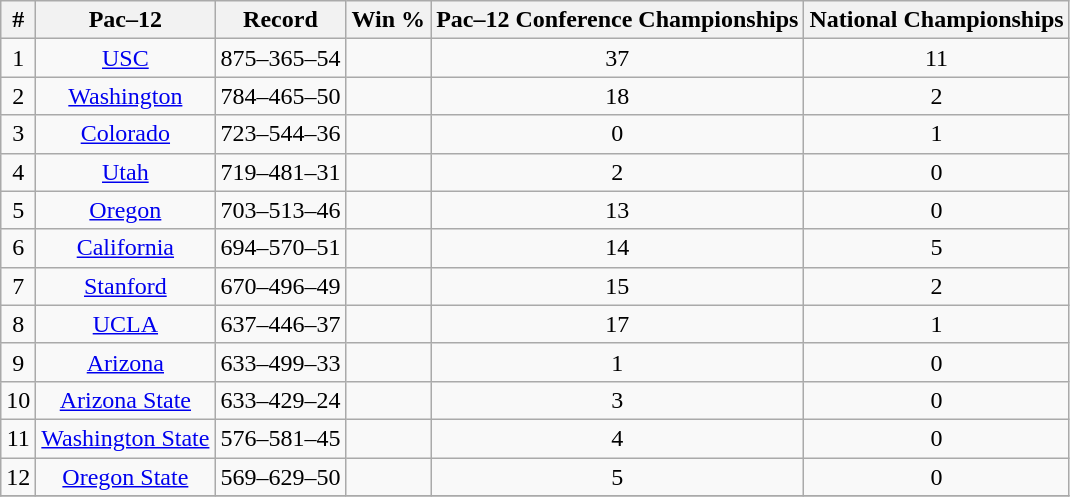<table class="wikitable sortable" style="text-align:center;">
<tr>
<th>#</th>
<th>Pac–12</th>
<th>Record</th>
<th>Win %</th>
<th>Pac–12 Conference Championships</th>
<th>National Championships</th>
</tr>
<tr>
<td>1</td>
<td><a href='#'>USC</a></td>
<td>875–365–54</td>
<td></td>
<td>37</td>
<td>11</td>
</tr>
<tr>
<td>2</td>
<td><a href='#'>Washington</a></td>
<td>784–465–50</td>
<td></td>
<td>18</td>
<td>2</td>
</tr>
<tr>
<td>3</td>
<td><a href='#'>Colorado</a></td>
<td>723–544–36</td>
<td></td>
<td>0</td>
<td>1</td>
</tr>
<tr>
<td>4</td>
<td><a href='#'>Utah</a></td>
<td>719–481–31</td>
<td></td>
<td>2</td>
<td>0</td>
</tr>
<tr>
<td>5</td>
<td><a href='#'>Oregon</a></td>
<td>703–513–46</td>
<td></td>
<td>13</td>
<td>0</td>
</tr>
<tr>
<td>6</td>
<td><a href='#'>California</a></td>
<td>694–570–51</td>
<td></td>
<td>14</td>
<td>5</td>
</tr>
<tr>
<td>7</td>
<td><a href='#'>Stanford</a></td>
<td>670–496–49</td>
<td></td>
<td>15</td>
<td>2</td>
</tr>
<tr>
<td>8</td>
<td><a href='#'>UCLA</a></td>
<td>637–446–37</td>
<td></td>
<td>17</td>
<td>1</td>
</tr>
<tr>
<td>9</td>
<td><a href='#'>Arizona</a></td>
<td>633–499–33</td>
<td></td>
<td>1</td>
<td>0</td>
</tr>
<tr>
<td>10</td>
<td><a href='#'>Arizona State</a></td>
<td>633–429–24</td>
<td></td>
<td>3</td>
<td>0</td>
</tr>
<tr>
<td>11</td>
<td><a href='#'>Washington State</a></td>
<td>576–581–45</td>
<td></td>
<td>4</td>
<td>0</td>
</tr>
<tr>
<td>12</td>
<td><a href='#'>Oregon State</a></td>
<td>569–629–50</td>
<td></td>
<td>5</td>
<td>0</td>
</tr>
<tr>
</tr>
</table>
